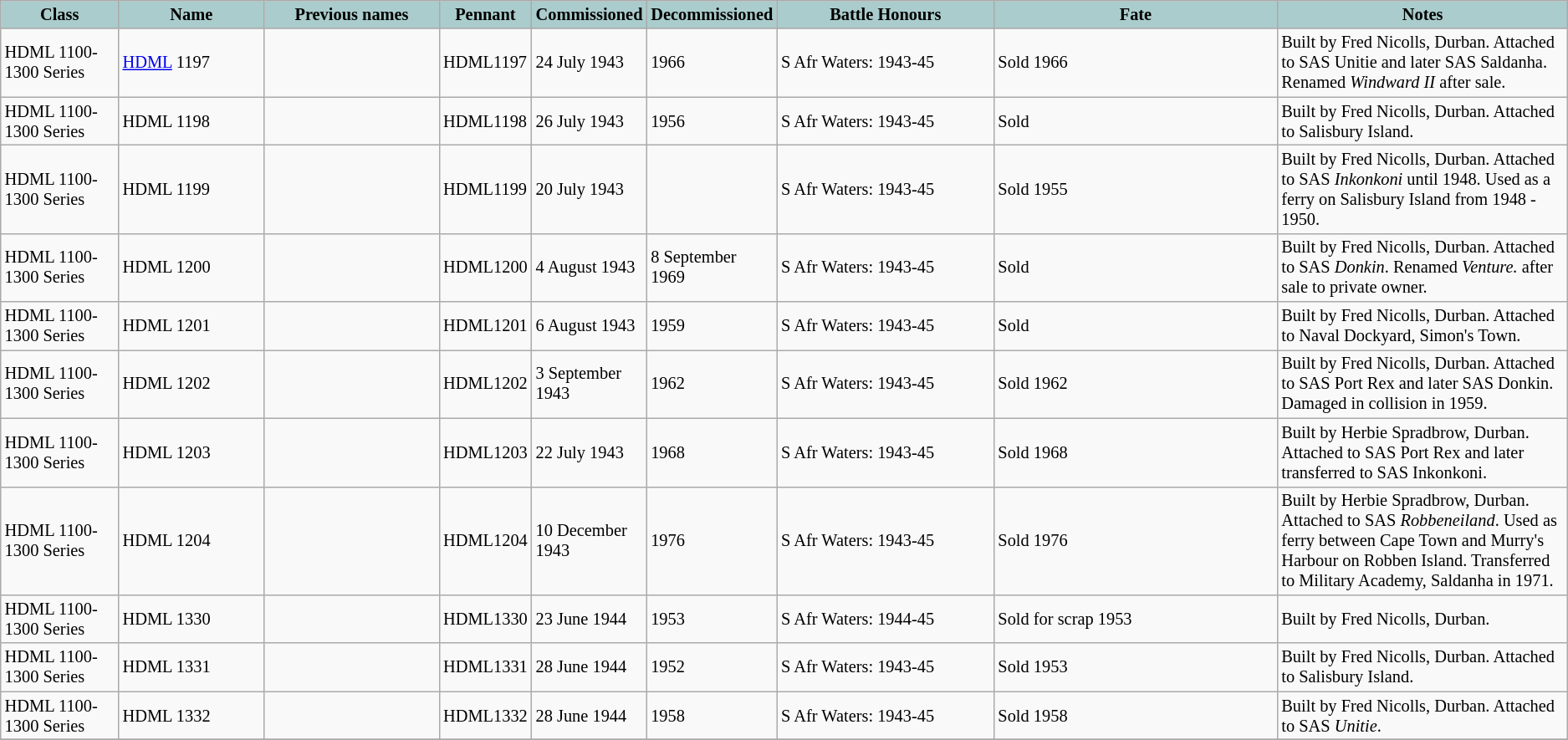<table class="wikitable sortable" style="font-style: normal; font-size: 85%">
<tr>
<th style="width:8%; background-color:#aacccc">Class</th>
<th style="width:10%; background-color:#aacccc">Name</th>
<th style="width:12%; background-color:#aacccc" class=unsortable>Previous names</th>
<th style="width:5%; background-color:#aacccc">Pennant</th>
<th style="width:5%; background-color:#aacccc">Commissioned</th>
<th style="width:5%; background-color:#aacccc">Decommissioned</th>
<th style="width:15%; background-color:#aacccc">Battle Honours</th>
<th style="width:20%; background-color:#aacccc" class=unsortable>Fate</th>
<th style="width:20%; background-color:#aacccc" class=unsortable>Notes</th>
</tr>
<tr>
<td>HDML 1100-1300 Series</td>
<td><a href='#'>HDML</a> 1197</td>
<td></td>
<td>HDML1197</td>
<td>24 July 1943</td>
<td>1966</td>
<td>S Afr Waters: 1943-45</td>
<td>Sold 1966</td>
<td>Built by Fred Nicolls, Durban. Attached to SAS Unitie and later SAS Saldanha. Renamed <em>Windward II</em> after sale.</td>
</tr>
<tr>
<td>HDML 1100-1300 Series</td>
<td>HDML 1198</td>
<td></td>
<td>HDML1198</td>
<td>26 July 1943</td>
<td>1956</td>
<td>S Afr Waters: 1943-45</td>
<td>Sold</td>
<td>Built by Fred Nicolls, Durban. Attached to Salisbury Island.</td>
</tr>
<tr>
<td>HDML 1100-1300 Series</td>
<td>HDML 1199</td>
<td></td>
<td>HDML1199</td>
<td>20 July 1943</td>
<td></td>
<td>S Afr Waters: 1943-45</td>
<td>Sold 1955</td>
<td>Built by Fred Nicolls, Durban.  Attached to SAS <em>Inkonkoni</em> until 1948.  Used as a ferry on Salisbury Island from 1948 - 1950.</td>
</tr>
<tr>
<td>HDML 1100-1300 Series</td>
<td>HDML 1200</td>
<td></td>
<td>HDML1200</td>
<td>4 August 1943</td>
<td>8 September 1969</td>
<td>S Afr Waters: 1943-45</td>
<td>Sold</td>
<td>Built by Fred Nicolls, Durban. Attached to SAS <em>Donkin</em>.  Renamed <em>Venture.</em> after sale to private owner.</td>
</tr>
<tr>
<td>HDML 1100-1300 Series</td>
<td>HDML 1201</td>
<td></td>
<td>HDML1201</td>
<td>6 August 1943</td>
<td>1959</td>
<td>S Afr Waters: 1943-45</td>
<td>Sold</td>
<td>Built by Fred Nicolls, Durban. Attached to Naval Dockyard, Simon's Town.</td>
</tr>
<tr>
<td>HDML 1100-1300 Series</td>
<td>HDML 1202</td>
<td></td>
<td>HDML1202</td>
<td>3 September 1943</td>
<td>1962</td>
<td>S Afr Waters: 1943-45</td>
<td>Sold 1962</td>
<td>Built by Fred Nicolls, Durban.  Attached to SAS Port Rex and later SAS Donkin.  Damaged in collision in 1959.</td>
</tr>
<tr>
<td>HDML 1100-1300 Series</td>
<td>HDML 1203</td>
<td></td>
<td>HDML1203</td>
<td>22 July 1943</td>
<td>1968</td>
<td>S Afr Waters: 1943-45</td>
<td>Sold 1968</td>
<td>Built by Herbie Spradbrow, Durban. Attached to SAS Port Rex and later transferred to SAS Inkonkoni.</td>
</tr>
<tr>
<td>HDML 1100-1300 Series</td>
<td>HDML 1204</td>
<td></td>
<td>HDML1204</td>
<td>10 December 1943</td>
<td>1976</td>
<td>S Afr Waters: 1943-45</td>
<td>Sold 1976</td>
<td>Built by Herbie Spradbrow, Durban. Attached to SAS <em>Robbeneiland</em>.  Used as ferry between Cape Town and Murry's Harbour on Robben Island. Transferred to Military Academy, Saldanha in 1971.</td>
</tr>
<tr>
<td>HDML 1100-1300 Series</td>
<td>HDML 1330</td>
<td></td>
<td>HDML1330</td>
<td>23 June 1944</td>
<td>1953</td>
<td>S Afr Waters: 1944-45</td>
<td>Sold for scrap 1953</td>
<td>Built by Fred Nicolls, Durban.</td>
</tr>
<tr>
<td>HDML 1100-1300 Series</td>
<td>HDML 1331</td>
<td></td>
<td>HDML1331</td>
<td>28 June 1944</td>
<td>1952</td>
<td>S Afr Waters: 1943-45</td>
<td>Sold 1953</td>
<td>Built by Fred Nicolls, Durban. Attached to Salisbury Island.</td>
</tr>
<tr>
<td>HDML 1100-1300 Series</td>
<td>HDML 1332</td>
<td></td>
<td>HDML1332</td>
<td>28 June 1944</td>
<td>1958</td>
<td>S Afr Waters: 1943-45</td>
<td>Sold 1958</td>
<td>Built by Fred Nicolls, Durban. Attached to SAS <em>Unitie</em>.</td>
</tr>
<tr>
</tr>
</table>
